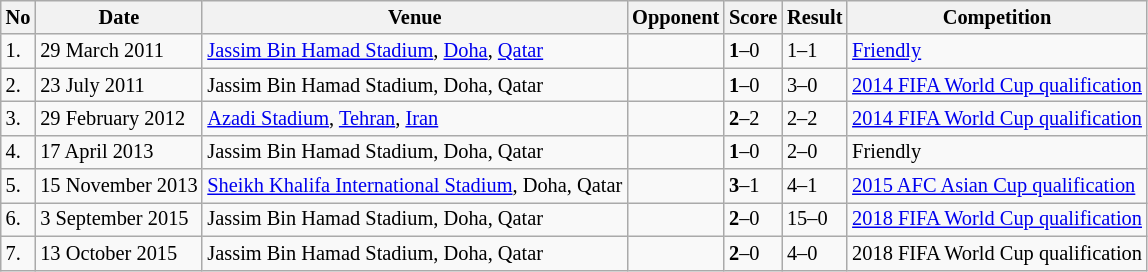<table class="wikitable" style="font-size:85%;">
<tr>
<th>No</th>
<th>Date</th>
<th>Venue</th>
<th>Opponent</th>
<th>Score</th>
<th>Result</th>
<th>Competition</th>
</tr>
<tr>
<td>1.</td>
<td>29 March 2011</td>
<td><a href='#'>Jassim Bin Hamad Stadium</a>, <a href='#'>Doha</a>, <a href='#'>Qatar</a></td>
<td></td>
<td><strong>1</strong>–0</td>
<td>1–1</td>
<td><a href='#'>Friendly</a></td>
</tr>
<tr>
<td>2.</td>
<td>23 July 2011</td>
<td>Jassim Bin Hamad Stadium, Doha, Qatar</td>
<td></td>
<td><strong>1</strong>–0</td>
<td>3–0</td>
<td><a href='#'>2014 FIFA World Cup qualification</a></td>
</tr>
<tr>
<td>3.</td>
<td>29 February 2012</td>
<td><a href='#'>Azadi Stadium</a>, <a href='#'>Tehran</a>, <a href='#'>Iran</a></td>
<td></td>
<td><strong>2</strong>–2</td>
<td>2–2</td>
<td><a href='#'>2014 FIFA World Cup qualification</a></td>
</tr>
<tr>
<td>4.</td>
<td>17 April 2013</td>
<td>Jassim Bin Hamad Stadium, Doha, Qatar</td>
<td></td>
<td><strong>1</strong>–0</td>
<td>2–0</td>
<td>Friendly</td>
</tr>
<tr>
<td>5.</td>
<td>15 November 2013</td>
<td><a href='#'>Sheikh Khalifa International Stadium</a>, Doha, Qatar</td>
<td></td>
<td><strong>3</strong>–1</td>
<td>4–1</td>
<td><a href='#'>2015 AFC Asian Cup qualification</a></td>
</tr>
<tr>
<td>6.</td>
<td>3 September 2015</td>
<td>Jassim Bin Hamad Stadium, Doha, Qatar</td>
<td></td>
<td><strong>2</strong>–0</td>
<td>15–0</td>
<td><a href='#'>2018 FIFA World Cup qualification</a></td>
</tr>
<tr>
<td>7.</td>
<td>13 October 2015</td>
<td>Jassim Bin Hamad Stadium, Doha, Qatar</td>
<td></td>
<td><strong>2</strong>–0</td>
<td>4–0</td>
<td>2018 FIFA World Cup qualification</td>
</tr>
</table>
